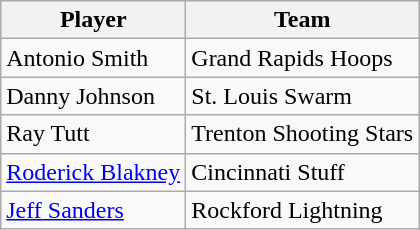<table class="wikitable">
<tr>
<th>Player</th>
<th>Team</th>
</tr>
<tr>
<td>Antonio Smith</td>
<td>Grand Rapids Hoops</td>
</tr>
<tr>
<td>Danny Johnson</td>
<td>St. Louis Swarm</td>
</tr>
<tr>
<td>Ray Tutt</td>
<td>Trenton Shooting Stars</td>
</tr>
<tr>
<td><a href='#'>Roderick Blakney</a></td>
<td>Cincinnati Stuff</td>
</tr>
<tr>
<td><a href='#'>Jeff Sanders</a></td>
<td>Rockford Lightning</td>
</tr>
</table>
